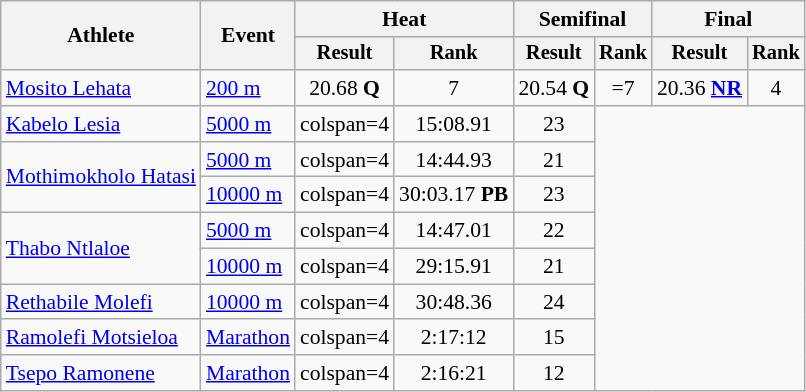<table class="wikitable" style="font-size:90%">
<tr>
<th rowspan=2>Athlete</th>
<th rowspan=2>Event</th>
<th colspan=2>Heat</th>
<th colspan=2>Semifinal</th>
<th colspan=2>Final</th>
</tr>
<tr style="font-size:95%">
<th>Result</th>
<th>Rank</th>
<th>Result</th>
<th>Rank</th>
<th>Result</th>
<th>Rank</th>
</tr>
<tr align=center>
<td align=left><a href='#'>Mosito Lehata</a></td>
<td align=left><a href='#'>200 m</a></td>
<td>20.68 <strong>Q</strong></td>
<td>7</td>
<td>20.54 <strong>Q</strong></td>
<td>=7</td>
<td>20.36 <strong><a href='#'>NR</a></strong></td>
<td>4</td>
</tr>
<tr align=center>
<td align=left><a href='#'>Kabelo Lesia</a></td>
<td align=left><a href='#'>5000 m</a></td>
<td>colspan=4 </td>
<td>15:08.91</td>
<td>23</td>
</tr>
<tr align=center>
<td align=left rowspan=2><a href='#'>Mothimokholo Hatasi</a></td>
<td align=left><a href='#'>5000 m</a></td>
<td>colspan=4 </td>
<td>14:44.93</td>
<td>21</td>
</tr>
<tr align=center>
<td align=left><a href='#'>10000 m</a></td>
<td>colspan=4 </td>
<td>30:03.17 <strong>PB</strong></td>
<td>23</td>
</tr>
<tr align=center>
<td align=left rowspan=2><a href='#'>Thabo Ntlaloe</a></td>
<td align=left><a href='#'>5000 m</a></td>
<td>colspan=4 </td>
<td>14:47.01</td>
<td>22</td>
</tr>
<tr align=center>
<td align=left><a href='#'>10000 m</a></td>
<td>colspan=4 </td>
<td>29:15.91</td>
<td>21</td>
</tr>
<tr align=center>
<td align=left><a href='#'>Rethabile Molefi</a></td>
<td align=left><a href='#'>10000 m</a></td>
<td>colspan=4 </td>
<td>30:48.36</td>
<td>24</td>
</tr>
<tr align=center>
<td align=left><a href='#'>Ramolefi Motsieloa</a></td>
<td align=left><a href='#'>Marathon</a></td>
<td>colspan=4 </td>
<td>2:17:12</td>
<td>15</td>
</tr>
<tr align=center>
<td align=left><a href='#'>Tsepo Ramonene</a></td>
<td align=left><a href='#'>Marathon</a></td>
<td>colspan=4 </td>
<td>2:16:21</td>
<td>12</td>
</tr>
</table>
